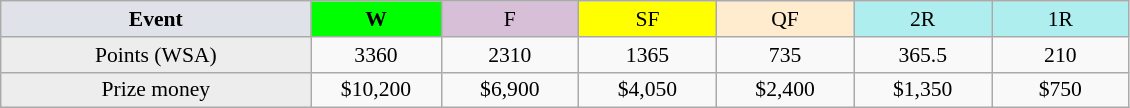<table class=wikitable style=font-size:90%;text-align:center>
<tr>
<td width=200 colspan=1 bgcolor=#dfe2e9><strong>Event</strong></td>
<td width=80 bgcolor=lime><strong>W</strong></td>
<td width=85 bgcolor=#D8BFD8>F</td>
<td width=85 bgcolor=#FFFF00>SF</td>
<td width=85 bgcolor=#ffebcd>QF</td>
<td width=85 bgcolor=#afeeee>2R</td>
<td width=85 bgcolor=#afeeee>1R</td>
</tr>
<tr>
<td bgcolor=#EDEDED>Points (WSA)</td>
<td>3360</td>
<td>2310</td>
<td>1365</td>
<td>735</td>
<td>365.5</td>
<td>210</td>
</tr>
<tr>
<td bgcolor=#EDEDED>Prize money</td>
<td>$10,200</td>
<td>$6,900</td>
<td>$4,050</td>
<td>$2,400</td>
<td>$1,350</td>
<td>$750</td>
</tr>
</table>
